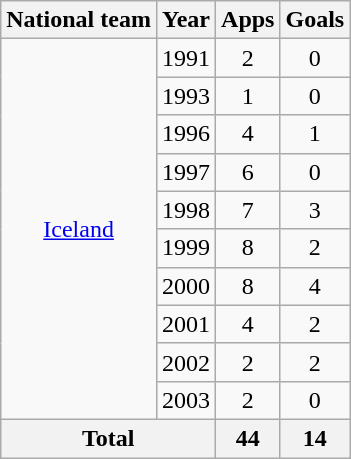<table class="wikitable" style="text-align:center">
<tr>
<th>National team</th>
<th>Year</th>
<th>Apps</th>
<th>Goals</th>
</tr>
<tr>
<td rowspan="10"><a href='#'>Iceland</a></td>
<td>1991</td>
<td>2</td>
<td>0</td>
</tr>
<tr>
<td>1993</td>
<td>1</td>
<td>0</td>
</tr>
<tr>
<td>1996</td>
<td>4</td>
<td>1</td>
</tr>
<tr>
<td>1997</td>
<td>6</td>
<td>0</td>
</tr>
<tr>
<td>1998</td>
<td>7</td>
<td>3</td>
</tr>
<tr>
<td>1999</td>
<td>8</td>
<td>2</td>
</tr>
<tr>
<td>2000</td>
<td>8</td>
<td>4</td>
</tr>
<tr>
<td>2001</td>
<td>4</td>
<td>2</td>
</tr>
<tr>
<td>2002</td>
<td>2</td>
<td>2</td>
</tr>
<tr>
<td>2003</td>
<td>2</td>
<td>0</td>
</tr>
<tr>
<th colspan="2">Total</th>
<th>44</th>
<th>14</th>
</tr>
</table>
